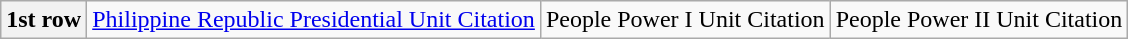<table class="wikitable">
<tr>
<th>1st row</th>
<td colspan="2" align="center"><a href='#'>Philippine Republic Presidential Unit Citation</a></td>
<td colspan="2" align="center">People Power I Unit Citation</td>
<td colspan="2" align="center">People Power II Unit Citation</td>
</tr>
</table>
